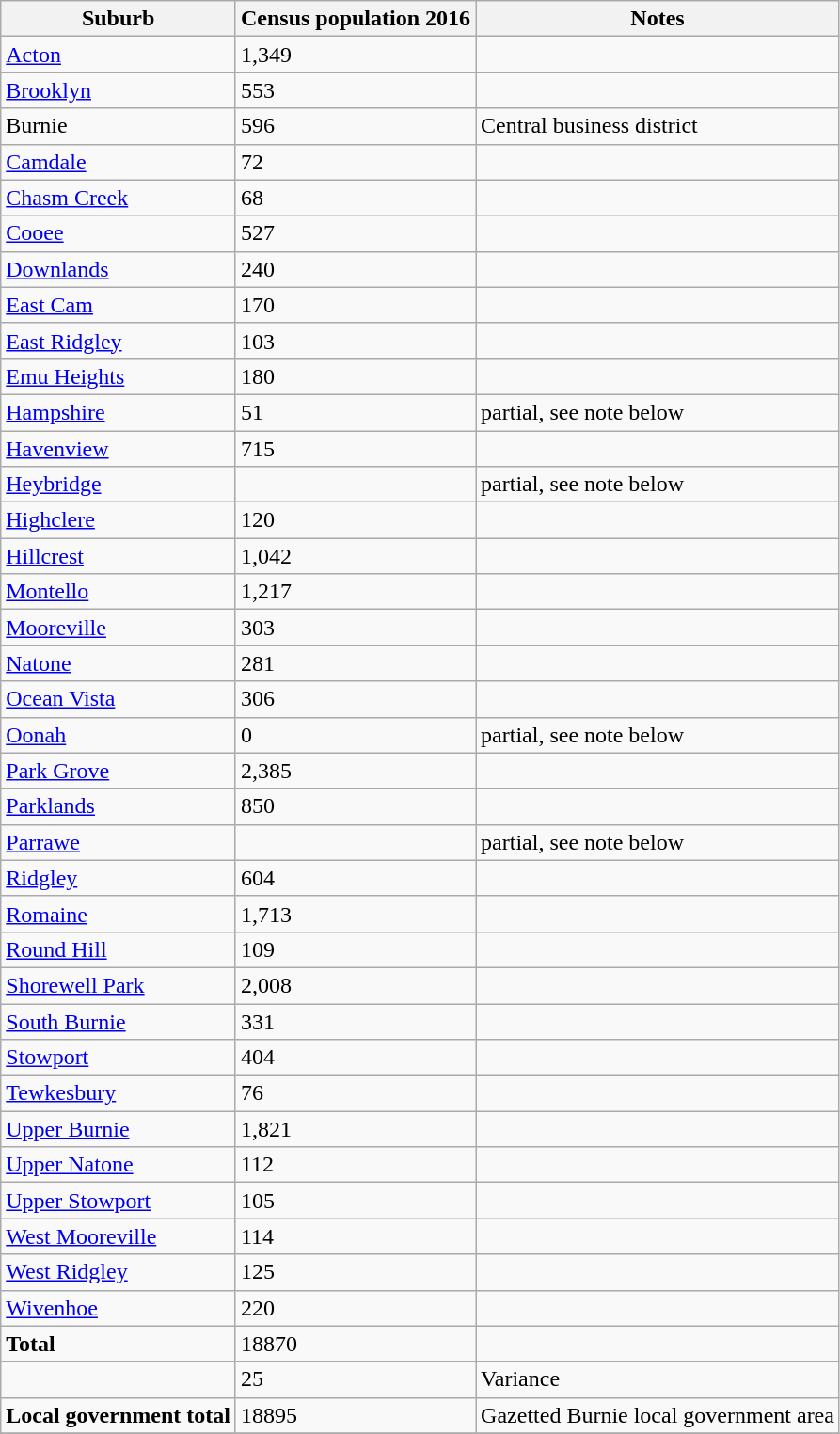<table class="wikitable">
<tr>
<th>Suburb</th>
<th>Census population 2016</th>
<th>Notes</th>
</tr>
<tr>
<td><a href='#'>Acton</a></td>
<td>1,349</td>
<td></td>
</tr>
<tr>
<td><a href='#'>Brooklyn</a></td>
<td>553</td>
<td></td>
</tr>
<tr>
<td>Burnie</td>
<td>596</td>
<td>Central business district</td>
</tr>
<tr>
<td><a href='#'>Camdale</a></td>
<td>72</td>
<td></td>
</tr>
<tr>
<td><a href='#'>Chasm Creek</a></td>
<td>68</td>
<td></td>
</tr>
<tr>
<td><a href='#'>Cooee</a></td>
<td>527</td>
<td></td>
</tr>
<tr>
<td><a href='#'>Downlands</a></td>
<td>240</td>
<td></td>
</tr>
<tr>
<td><a href='#'>East Cam</a></td>
<td>170</td>
<td></td>
</tr>
<tr>
<td><a href='#'>East Ridgley</a></td>
<td>103</td>
<td></td>
</tr>
<tr>
<td><a href='#'>Emu Heights</a></td>
<td>180</td>
<td></td>
</tr>
<tr>
<td><a href='#'>Hampshire</a></td>
<td>51</td>
<td>partial, see note below</td>
</tr>
<tr>
<td><a href='#'>Havenview</a></td>
<td>715</td>
<td></td>
</tr>
<tr>
<td><a href='#'>Heybridge</a></td>
<td></td>
<td>partial, see note below</td>
</tr>
<tr>
<td><a href='#'>Highclere</a></td>
<td>120</td>
<td></td>
</tr>
<tr>
<td><a href='#'>Hillcrest</a></td>
<td>1,042</td>
<td></td>
</tr>
<tr>
<td><a href='#'>Montello</a></td>
<td>1,217</td>
<td></td>
</tr>
<tr>
<td><a href='#'>Mooreville</a></td>
<td>303</td>
<td></td>
</tr>
<tr>
<td><a href='#'>Natone</a></td>
<td>281</td>
<td></td>
</tr>
<tr>
<td><a href='#'>Ocean Vista</a></td>
<td>306</td>
<td></td>
</tr>
<tr>
<td><a href='#'>Oonah</a></td>
<td>0</td>
<td>partial, see note below</td>
</tr>
<tr>
<td><a href='#'>Park Grove</a></td>
<td>2,385</td>
<td></td>
</tr>
<tr>
<td><a href='#'>Parklands</a></td>
<td>850</td>
<td></td>
</tr>
<tr>
<td><a href='#'>Parrawe</a></td>
<td></td>
<td>partial, see note below</td>
</tr>
<tr>
<td><a href='#'>Ridgley</a></td>
<td>604</td>
<td></td>
</tr>
<tr>
<td><a href='#'>Romaine</a></td>
<td>1,713</td>
<td></td>
</tr>
<tr>
<td><a href='#'>Round Hill</a></td>
<td>109</td>
<td></td>
</tr>
<tr>
<td><a href='#'>Shorewell Park</a></td>
<td>2,008</td>
<td></td>
</tr>
<tr>
<td><a href='#'>South Burnie</a></td>
<td>331</td>
<td></td>
</tr>
<tr>
<td><a href='#'>Stowport</a></td>
<td>404</td>
<td></td>
</tr>
<tr>
<td><a href='#'>Tewkesbury</a></td>
<td>76</td>
<td></td>
</tr>
<tr>
<td><a href='#'>Upper Burnie</a></td>
<td>1,821</td>
<td></td>
</tr>
<tr>
<td><a href='#'>Upper Natone</a></td>
<td>112</td>
<td></td>
</tr>
<tr>
<td><a href='#'>Upper Stowport</a></td>
<td>105</td>
<td></td>
</tr>
<tr>
<td><a href='#'>West Mooreville</a></td>
<td>114</td>
<td></td>
</tr>
<tr>
<td><a href='#'>West Ridgley</a></td>
<td>125</td>
<td></td>
</tr>
<tr>
<td><a href='#'>Wivenhoe</a></td>
<td>220</td>
<td></td>
</tr>
<tr>
<td><strong>Total</strong></td>
<td>18870</td>
<td></td>
</tr>
<tr>
<td></td>
<td>25</td>
<td>Variance</td>
</tr>
<tr>
<td><strong>Local government total</strong></td>
<td>18895</td>
<td>Gazetted Burnie local government area</td>
</tr>
<tr>
</tr>
</table>
